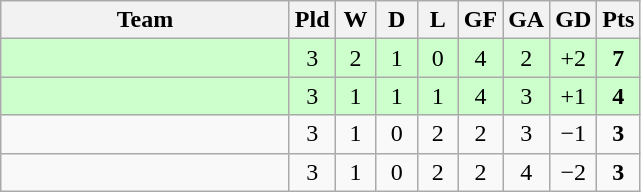<table class="wikitable" style="text-align: center;">
<tr>
<th style="width:185px;">Team</th>
<th width="20">Pld</th>
<th width="20">W</th>
<th width="20">D</th>
<th width="20">L</th>
<th width="20">GF</th>
<th width="20">GA</th>
<th width="20">GD</th>
<th width="20">Pts</th>
</tr>
<tr style="background:#cfc;">
<td align="left"></td>
<td>3</td>
<td>2</td>
<td>1</td>
<td>0</td>
<td>4</td>
<td>2</td>
<td>+2</td>
<td><strong>7</strong></td>
</tr>
<tr style="background:#cfc;">
<td align="left"></td>
<td>3</td>
<td>1</td>
<td>1</td>
<td>1</td>
<td>4</td>
<td>3</td>
<td>+1</td>
<td><strong>4</strong></td>
</tr>
<tr>
<td align="left"></td>
<td>3</td>
<td>1</td>
<td>0</td>
<td>2</td>
<td>2</td>
<td>3</td>
<td>−1</td>
<td><strong>3</strong></td>
</tr>
<tr>
<td align="left"></td>
<td>3</td>
<td>1</td>
<td>0</td>
<td>2</td>
<td>2</td>
<td>4</td>
<td>−2</td>
<td><strong>3</strong></td>
</tr>
</table>
